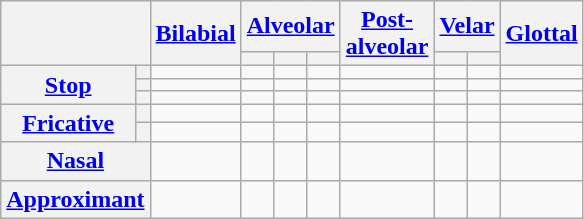<table class="wikitable" style="text-align:center">
<tr>
<th rowspan="2" colspan="2"></th>
<th rowspan="2"><a href='#'>Bilabial</a></th>
<th colspan="3"><a href='#'>Alveolar</a></th>
<th rowspan="2"><a href='#'>Post-<br>alveolar</a></th>
<th colspan="2"><a href='#'>Velar</a></th>
<th rowspan="2"><a href='#'>Glottal</a></th>
</tr>
<tr>
<th></th>
<th></th>
<th></th>
<th></th>
<th></th>
</tr>
<tr>
<th rowspan="3"><a href='#'>Stop</a></th>
<th></th>
<td> </td>
<td> </td>
<td> </td>
<td> </td>
<td> </td>
<td> </td>
<td> </td>
<td> </td>
</tr>
<tr>
<th></th>
<td></td>
<td> </td>
<td> </td>
<td> </td>
<td> </td>
<td> </td>
<td> </td>
<td></td>
</tr>
<tr>
<th></th>
<td></td>
<td> </td>
<td> </td>
<td> </td>
<td> </td>
<td> </td>
<td> </td>
<td></td>
</tr>
<tr>
<th rowspan="2"><a href='#'>Fricative</a></th>
<th></th>
<td></td>
<td></td>
<td> </td>
<td> </td>
<td> </td>
<td> </td>
<td></td>
<td> </td>
</tr>
<tr>
<th></th>
<td></td>
<td></td>
<td> </td>
<td></td>
<td> </td>
<td> </td>
<td></td>
<td></td>
</tr>
<tr>
<th colspan="2"><a href='#'>Nasal</a></th>
<td> </td>
<td> </td>
<td></td>
<td></td>
<td></td>
<td></td>
<td></td>
<td></td>
</tr>
<tr>
<th colspan="2"><a href='#'>Approximant</a></th>
<td></td>
<td></td>
<td></td>
<td> </td>
<td> </td>
<td></td>
<td> </td>
<td></td>
</tr>
</table>
